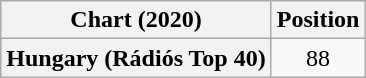<table class="wikitable plainrowheaders" style="text-align:center">
<tr>
<th scope="col">Chart (2020)</th>
<th scope="col">Position</th>
</tr>
<tr>
<th scope="row">Hungary (Rádiós Top 40)</th>
<td>88</td>
</tr>
</table>
